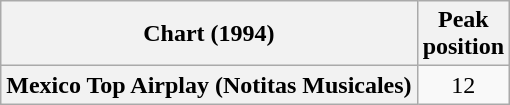<table class="wikitable plainrowheaders" style="text-align:center">
<tr>
<th scope="col">Chart (1994)</th>
<th scope="col">Peak<br>position</th>
</tr>
<tr>
<th scope="row">Mexico Top Airplay (Notitas Musicales)</th>
<td>12</td>
</tr>
</table>
